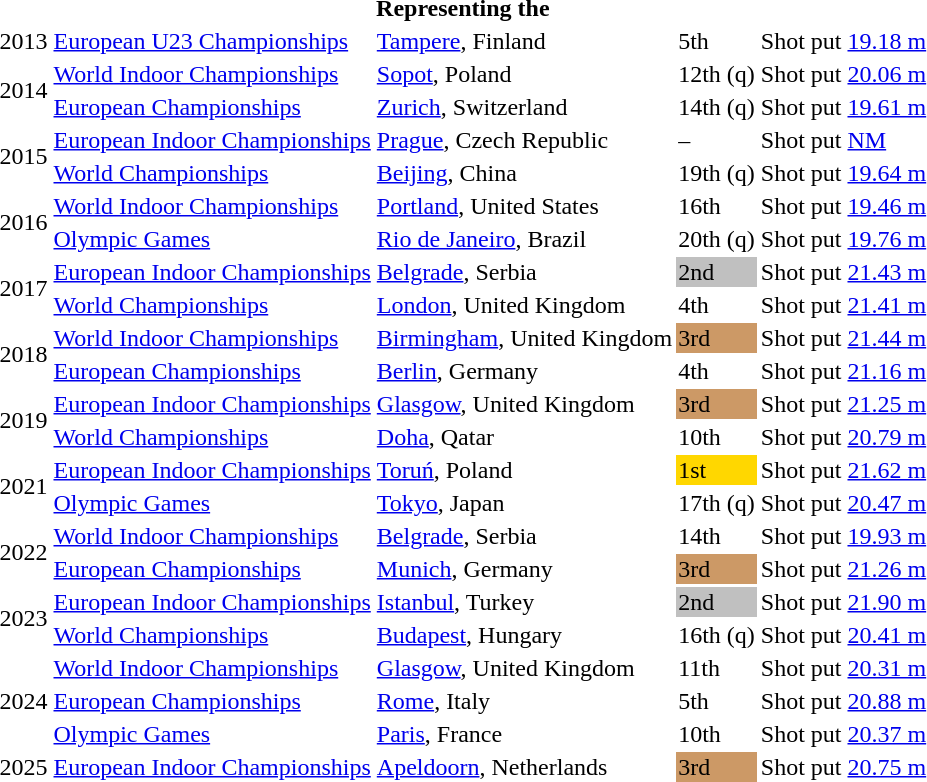<table>
<tr>
<th colspan="6">Representing the </th>
</tr>
<tr>
<td>2013</td>
<td><a href='#'>European U23 Championships</a></td>
<td><a href='#'>Tampere</a>, Finland</td>
<td>5th</td>
<td>Shot put</td>
<td><a href='#'>19.18 m</a></td>
</tr>
<tr>
<td rowspan=2>2014</td>
<td><a href='#'>World Indoor Championships</a></td>
<td><a href='#'>Sopot</a>, Poland</td>
<td>12th (q)</td>
<td>Shot put</td>
<td><a href='#'>20.06 m</a></td>
</tr>
<tr>
<td><a href='#'>European Championships</a></td>
<td><a href='#'>Zurich</a>, Switzerland</td>
<td>14th (q)</td>
<td>Shot put</td>
<td><a href='#'>19.61 m</a></td>
</tr>
<tr>
<td rowspan=2>2015</td>
<td><a href='#'>European Indoor Championships</a></td>
<td><a href='#'>Prague</a>, Czech Republic</td>
<td>–</td>
<td>Shot put</td>
<td><a href='#'>NM</a></td>
</tr>
<tr>
<td><a href='#'>World Championships</a></td>
<td><a href='#'>Beijing</a>, China</td>
<td>19th (q)</td>
<td>Shot put</td>
<td><a href='#'>19.64 m</a></td>
</tr>
<tr>
<td rowspan=2>2016</td>
<td><a href='#'>World Indoor Championships</a></td>
<td><a href='#'>Portland</a>, United States</td>
<td>16th</td>
<td>Shot put</td>
<td><a href='#'>19.46 m</a></td>
</tr>
<tr>
<td><a href='#'>Olympic Games</a></td>
<td><a href='#'>Rio de Janeiro</a>, Brazil</td>
<td>20th (q)</td>
<td>Shot put</td>
<td><a href='#'>19.76 m</a></td>
</tr>
<tr>
<td rowspan=2>2017</td>
<td><a href='#'>European Indoor Championships</a></td>
<td><a href='#'>Belgrade</a>, Serbia</td>
<td bgcolor=silver>2nd</td>
<td>Shot put</td>
<td><a href='#'>21.43 m</a></td>
</tr>
<tr>
<td><a href='#'>World Championships</a></td>
<td><a href='#'>London</a>, United Kingdom</td>
<td>4th</td>
<td>Shot put</td>
<td><a href='#'>21.41 m</a></td>
</tr>
<tr>
<td rowspan=2>2018</td>
<td><a href='#'>World Indoor Championships</a></td>
<td><a href='#'>Birmingham</a>, United Kingdom</td>
<td bgcolor=cc9966>3rd</td>
<td>Shot put</td>
<td><a href='#'>21.44 m</a></td>
</tr>
<tr>
<td><a href='#'>European Championships</a></td>
<td><a href='#'>Berlin</a>, Germany</td>
<td>4th</td>
<td>Shot put</td>
<td><a href='#'>21.16 m</a></td>
</tr>
<tr>
<td rowspan=2>2019</td>
<td><a href='#'>European Indoor Championships</a></td>
<td><a href='#'>Glasgow</a>, United Kingdom</td>
<td bgcolor=cc9966>3rd</td>
<td>Shot put</td>
<td><a href='#'>21.25 m</a></td>
</tr>
<tr>
<td><a href='#'>World Championships</a></td>
<td><a href='#'>Doha</a>, Qatar</td>
<td>10th</td>
<td>Shot put</td>
<td><a href='#'>20.79 m</a></td>
</tr>
<tr>
<td rowspan=2>2021</td>
<td><a href='#'>European Indoor Championships</a></td>
<td><a href='#'>Toruń</a>, Poland</td>
<td bgcolor=gold>1st</td>
<td>Shot put</td>
<td><a href='#'>21.62 m</a></td>
</tr>
<tr>
<td><a href='#'>Olympic Games</a></td>
<td><a href='#'>Tokyo</a>, Japan</td>
<td>17th (q)</td>
<td>Shot put</td>
<td><a href='#'>20.47 m</a></td>
</tr>
<tr>
<td rowspan=2>2022</td>
<td><a href='#'>World Indoor Championships</a></td>
<td><a href='#'>Belgrade</a>, Serbia</td>
<td>14th</td>
<td>Shot put</td>
<td><a href='#'>19.93 m</a></td>
</tr>
<tr>
<td><a href='#'>European Championships</a></td>
<td><a href='#'>Munich</a>, Germany</td>
<td bgcolor=cc9966>3rd</td>
<td>Shot put</td>
<td><a href='#'>21.26 m</a></td>
</tr>
<tr>
<td rowspan=2>2023</td>
<td><a href='#'>European Indoor Championships</a></td>
<td><a href='#'>Istanbul</a>, Turkey</td>
<td bgcolor=silver>2nd</td>
<td>Shot put</td>
<td><a href='#'>21.90 m</a></td>
</tr>
<tr>
<td><a href='#'>World Championships</a></td>
<td><a href='#'>Budapest</a>, Hungary</td>
<td>16th (q)</td>
<td>Shot put</td>
<td><a href='#'>20.41 m</a></td>
</tr>
<tr>
<td rowspan=3>2024</td>
<td><a href='#'>World Indoor Championships</a></td>
<td><a href='#'>Glasgow</a>, United Kingdom</td>
<td>11th</td>
<td>Shot put</td>
<td><a href='#'>20.31 m</a></td>
</tr>
<tr>
<td><a href='#'>European Championships</a></td>
<td><a href='#'>Rome</a>, Italy</td>
<td>5th</td>
<td>Shot put</td>
<td><a href='#'>20.88 m</a></td>
</tr>
<tr>
<td><a href='#'>Olympic Games</a></td>
<td><a href='#'>Paris</a>, France</td>
<td>10th</td>
<td>Shot put</td>
<td><a href='#'>20.37 m</a></td>
</tr>
<tr>
<td>2025</td>
<td><a href='#'>European Indoor Championships</a></td>
<td><a href='#'>Apeldoorn</a>, Netherlands</td>
<td bgcolor=cc9966>3rd</td>
<td>Shot put</td>
<td><a href='#'>20.75 m</a></td>
</tr>
</table>
